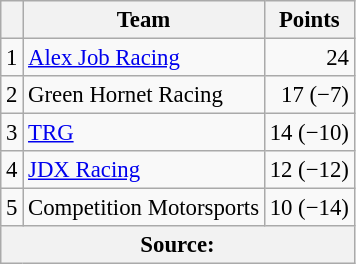<table class="wikitable" style="font-size: 95%;">
<tr>
<th scope="col"></th>
<th scope="col">Team</th>
<th scope="col">Points</th>
</tr>
<tr>
<td align=center>1</td>
<td> <a href='#'>Alex Job Racing</a></td>
<td align=right>24</td>
</tr>
<tr>
<td align=center>2</td>
<td> Green Hornet Racing</td>
<td align=right>17 (−7)</td>
</tr>
<tr>
<td align=center>3</td>
<td> <a href='#'>TRG</a></td>
<td align=right>14 (−10)</td>
</tr>
<tr>
<td align=center>4</td>
<td> <a href='#'>JDX Racing</a></td>
<td align=right>12 (−12)</td>
</tr>
<tr>
<td align=center>5</td>
<td> Competition Motorsports</td>
<td align=right>10 (−14)</td>
</tr>
<tr>
<th colspan=4>Source:</th>
</tr>
</table>
